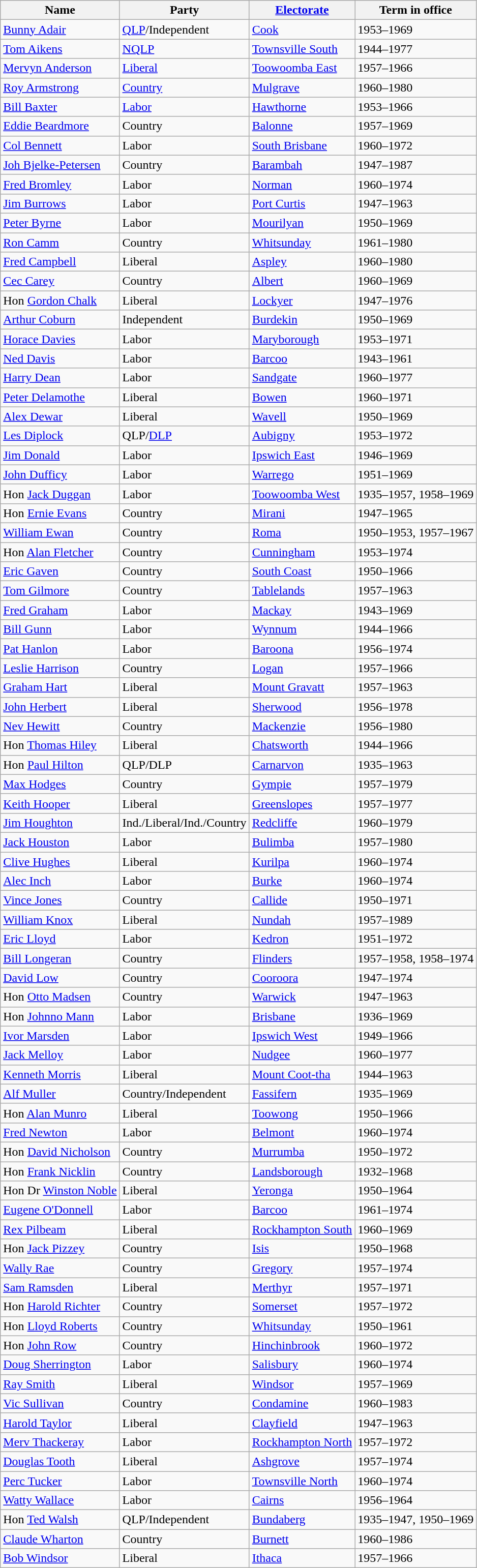<table class="wikitable sortable">
<tr>
<th>Name</th>
<th>Party</th>
<th><a href='#'>Electorate</a></th>
<th>Term in office</th>
</tr>
<tr>
<td><a href='#'>Bunny Adair</a></td>
<td><a href='#'>QLP</a>/Independent</td>
<td><a href='#'>Cook</a></td>
<td>1953–1969</td>
</tr>
<tr>
<td><a href='#'>Tom Aikens</a></td>
<td><a href='#'>NQLP</a></td>
<td><a href='#'>Townsville South</a></td>
<td>1944–1977</td>
</tr>
<tr>
<td><a href='#'>Mervyn Anderson</a></td>
<td><a href='#'>Liberal</a></td>
<td><a href='#'>Toowoomba East</a></td>
<td>1957–1966</td>
</tr>
<tr>
<td><a href='#'>Roy Armstrong</a></td>
<td><a href='#'>Country</a></td>
<td><a href='#'>Mulgrave</a></td>
<td>1960–1980</td>
</tr>
<tr>
<td><a href='#'>Bill Baxter</a></td>
<td><a href='#'>Labor</a></td>
<td><a href='#'>Hawthorne</a></td>
<td>1953–1966</td>
</tr>
<tr>
<td><a href='#'>Eddie Beardmore</a></td>
<td>Country</td>
<td><a href='#'>Balonne</a></td>
<td>1957–1969</td>
</tr>
<tr>
<td><a href='#'>Col Bennett</a></td>
<td>Labor</td>
<td><a href='#'>South Brisbane</a></td>
<td>1960–1972</td>
</tr>
<tr>
<td><a href='#'>Joh Bjelke-Petersen</a></td>
<td>Country</td>
<td><a href='#'>Barambah</a></td>
<td>1947–1987</td>
</tr>
<tr>
<td><a href='#'>Fred Bromley</a></td>
<td>Labor</td>
<td><a href='#'>Norman</a></td>
<td>1960–1974</td>
</tr>
<tr>
<td><a href='#'>Jim Burrows</a></td>
<td>Labor</td>
<td><a href='#'>Port Curtis</a></td>
<td>1947–1963</td>
</tr>
<tr>
<td><a href='#'>Peter Byrne</a></td>
<td>Labor</td>
<td><a href='#'>Mourilyan</a></td>
<td>1950–1969</td>
</tr>
<tr>
<td><a href='#'>Ron Camm</a></td>
<td>Country</td>
<td><a href='#'>Whitsunday</a></td>
<td>1961–1980</td>
</tr>
<tr>
<td><a href='#'>Fred Campbell</a></td>
<td>Liberal</td>
<td><a href='#'>Aspley</a></td>
<td>1960–1980</td>
</tr>
<tr>
<td><a href='#'>Cec Carey</a></td>
<td>Country</td>
<td><a href='#'>Albert</a></td>
<td>1960–1969</td>
</tr>
<tr>
<td>Hon <a href='#'>Gordon Chalk</a></td>
<td>Liberal</td>
<td><a href='#'>Lockyer</a></td>
<td>1947–1976</td>
</tr>
<tr>
<td><a href='#'>Arthur Coburn</a></td>
<td>Independent</td>
<td><a href='#'>Burdekin</a></td>
<td>1950–1969</td>
</tr>
<tr>
<td><a href='#'>Horace Davies</a></td>
<td>Labor</td>
<td><a href='#'>Maryborough</a></td>
<td>1953–1971</td>
</tr>
<tr>
<td><a href='#'>Ned Davis</a></td>
<td>Labor</td>
<td><a href='#'>Barcoo</a></td>
<td>1943–1961</td>
</tr>
<tr>
<td><a href='#'>Harry Dean</a></td>
<td>Labor</td>
<td><a href='#'>Sandgate</a></td>
<td>1960–1977</td>
</tr>
<tr>
<td><a href='#'>Peter Delamothe</a></td>
<td>Liberal</td>
<td><a href='#'>Bowen</a></td>
<td>1960–1971</td>
</tr>
<tr>
<td><a href='#'>Alex Dewar</a></td>
<td>Liberal</td>
<td><a href='#'>Wavell</a></td>
<td>1950–1969</td>
</tr>
<tr>
<td><a href='#'>Les Diplock</a></td>
<td>QLP/<a href='#'>DLP</a></td>
<td><a href='#'>Aubigny</a></td>
<td>1953–1972</td>
</tr>
<tr>
<td><a href='#'>Jim Donald</a></td>
<td>Labor</td>
<td><a href='#'>Ipswich East</a></td>
<td>1946–1969</td>
</tr>
<tr>
<td><a href='#'>John Dufficy</a></td>
<td>Labor</td>
<td><a href='#'>Warrego</a></td>
<td>1951–1969</td>
</tr>
<tr>
<td>Hon <a href='#'>Jack Duggan</a></td>
<td>Labor</td>
<td><a href='#'>Toowoomba West</a></td>
<td>1935–1957, 1958–1969</td>
</tr>
<tr>
<td>Hon <a href='#'>Ernie Evans</a></td>
<td>Country</td>
<td><a href='#'>Mirani</a></td>
<td>1947–1965</td>
</tr>
<tr>
<td><a href='#'>William Ewan</a></td>
<td>Country</td>
<td><a href='#'>Roma</a></td>
<td>1950–1953, 1957–1967</td>
</tr>
<tr>
<td>Hon <a href='#'>Alan Fletcher</a></td>
<td>Country</td>
<td><a href='#'>Cunningham</a></td>
<td>1953–1974</td>
</tr>
<tr>
<td><a href='#'>Eric Gaven</a></td>
<td>Country</td>
<td><a href='#'>South Coast</a></td>
<td>1950–1966</td>
</tr>
<tr>
<td><a href='#'>Tom Gilmore</a></td>
<td>Country</td>
<td><a href='#'>Tablelands</a></td>
<td>1957–1963</td>
</tr>
<tr>
<td><a href='#'>Fred Graham</a></td>
<td>Labor</td>
<td><a href='#'>Mackay</a></td>
<td>1943–1969</td>
</tr>
<tr>
<td><a href='#'>Bill Gunn</a></td>
<td>Labor</td>
<td><a href='#'>Wynnum</a></td>
<td>1944–1966</td>
</tr>
<tr>
<td><a href='#'>Pat Hanlon</a></td>
<td>Labor</td>
<td><a href='#'>Baroona</a></td>
<td>1956–1974</td>
</tr>
<tr>
<td><a href='#'>Leslie Harrison</a></td>
<td>Country</td>
<td><a href='#'>Logan</a></td>
<td>1957–1966</td>
</tr>
<tr>
<td><a href='#'>Graham Hart</a></td>
<td>Liberal</td>
<td><a href='#'>Mount Gravatt</a></td>
<td>1957–1963</td>
</tr>
<tr>
<td><a href='#'>John Herbert</a></td>
<td>Liberal</td>
<td><a href='#'>Sherwood</a></td>
<td>1956–1978</td>
</tr>
<tr>
<td><a href='#'>Nev Hewitt</a></td>
<td>Country</td>
<td><a href='#'>Mackenzie</a></td>
<td>1956–1980</td>
</tr>
<tr>
<td>Hon <a href='#'>Thomas Hiley</a></td>
<td>Liberal</td>
<td><a href='#'>Chatsworth</a></td>
<td>1944–1966</td>
</tr>
<tr>
<td>Hon <a href='#'>Paul Hilton</a></td>
<td>QLP/DLP</td>
<td><a href='#'>Carnarvon</a></td>
<td>1935–1963</td>
</tr>
<tr>
<td><a href='#'>Max Hodges</a></td>
<td>Country</td>
<td><a href='#'>Gympie</a></td>
<td>1957–1979</td>
</tr>
<tr>
<td><a href='#'>Keith Hooper</a></td>
<td>Liberal</td>
<td><a href='#'>Greenslopes</a></td>
<td>1957–1977</td>
</tr>
<tr>
<td><a href='#'>Jim Houghton</a></td>
<td>Ind./Liberal/Ind./Country </td>
<td><a href='#'>Redcliffe</a></td>
<td>1960–1979</td>
</tr>
<tr>
<td><a href='#'>Jack Houston</a></td>
<td>Labor</td>
<td><a href='#'>Bulimba</a></td>
<td>1957–1980</td>
</tr>
<tr>
<td><a href='#'>Clive Hughes</a></td>
<td>Liberal</td>
<td><a href='#'>Kurilpa</a></td>
<td>1960–1974</td>
</tr>
<tr>
<td><a href='#'>Alec Inch</a></td>
<td>Labor</td>
<td><a href='#'>Burke</a></td>
<td>1960–1974</td>
</tr>
<tr>
<td><a href='#'>Vince Jones</a></td>
<td>Country</td>
<td><a href='#'>Callide</a></td>
<td>1950–1971</td>
</tr>
<tr>
<td><a href='#'>William Knox</a></td>
<td>Liberal</td>
<td><a href='#'>Nundah</a></td>
<td>1957–1989</td>
</tr>
<tr>
<td><a href='#'>Eric Lloyd</a></td>
<td>Labor</td>
<td><a href='#'>Kedron</a></td>
<td>1951–1972</td>
</tr>
<tr>
<td><a href='#'>Bill Longeran</a></td>
<td>Country</td>
<td><a href='#'>Flinders</a></td>
<td>1957–1958, 1958–1974</td>
</tr>
<tr>
<td><a href='#'>David Low</a></td>
<td>Country</td>
<td><a href='#'>Cooroora</a></td>
<td>1947–1974</td>
</tr>
<tr>
<td>Hon <a href='#'>Otto Madsen</a></td>
<td>Country</td>
<td><a href='#'>Warwick</a></td>
<td>1947–1963</td>
</tr>
<tr>
<td>Hon <a href='#'>Johnno Mann</a></td>
<td>Labor</td>
<td><a href='#'>Brisbane</a></td>
<td>1936–1969</td>
</tr>
<tr>
<td><a href='#'>Ivor Marsden</a></td>
<td>Labor</td>
<td><a href='#'>Ipswich West</a></td>
<td>1949–1966</td>
</tr>
<tr>
<td><a href='#'>Jack Melloy</a></td>
<td>Labor</td>
<td><a href='#'>Nudgee</a></td>
<td>1960–1977</td>
</tr>
<tr>
<td><a href='#'>Kenneth Morris</a></td>
<td>Liberal</td>
<td><a href='#'>Mount Coot-tha</a></td>
<td>1944–1963</td>
</tr>
<tr>
<td><a href='#'>Alf Muller</a></td>
<td>Country/Independent</td>
<td><a href='#'>Fassifern</a></td>
<td>1935–1969</td>
</tr>
<tr>
<td>Hon <a href='#'>Alan Munro</a></td>
<td>Liberal</td>
<td><a href='#'>Toowong</a></td>
<td>1950–1966</td>
</tr>
<tr>
<td><a href='#'>Fred Newton</a></td>
<td>Labor</td>
<td><a href='#'>Belmont</a></td>
<td>1960–1974</td>
</tr>
<tr>
<td>Hon <a href='#'>David Nicholson</a></td>
<td>Country</td>
<td><a href='#'>Murrumba</a></td>
<td>1950–1972</td>
</tr>
<tr>
<td>Hon <a href='#'>Frank Nicklin</a></td>
<td>Country</td>
<td><a href='#'>Landsborough</a></td>
<td>1932–1968</td>
</tr>
<tr>
<td>Hon Dr <a href='#'>Winston Noble</a></td>
<td>Liberal</td>
<td><a href='#'>Yeronga</a></td>
<td>1950–1964</td>
</tr>
<tr>
<td><a href='#'>Eugene O'Donnell</a></td>
<td>Labor</td>
<td><a href='#'>Barcoo</a></td>
<td>1961–1974</td>
</tr>
<tr>
<td><a href='#'>Rex Pilbeam</a></td>
<td>Liberal</td>
<td><a href='#'>Rockhampton South</a></td>
<td>1960–1969</td>
</tr>
<tr>
<td>Hon <a href='#'>Jack Pizzey</a></td>
<td>Country</td>
<td><a href='#'>Isis</a></td>
<td>1950–1968</td>
</tr>
<tr>
<td><a href='#'>Wally Rae</a></td>
<td>Country</td>
<td><a href='#'>Gregory</a></td>
<td>1957–1974</td>
</tr>
<tr>
<td><a href='#'>Sam Ramsden</a></td>
<td>Liberal</td>
<td><a href='#'>Merthyr</a></td>
<td>1957–1971</td>
</tr>
<tr>
<td>Hon <a href='#'>Harold Richter</a></td>
<td>Country</td>
<td><a href='#'>Somerset</a></td>
<td>1957–1972</td>
</tr>
<tr>
<td>Hon <a href='#'>Lloyd Roberts</a></td>
<td>Country</td>
<td><a href='#'>Whitsunday</a></td>
<td>1950–1961</td>
</tr>
<tr>
<td>Hon <a href='#'>John Row</a></td>
<td>Country</td>
<td><a href='#'>Hinchinbrook</a></td>
<td>1960–1972</td>
</tr>
<tr>
<td><a href='#'>Doug Sherrington</a></td>
<td>Labor</td>
<td><a href='#'>Salisbury</a></td>
<td>1960–1974</td>
</tr>
<tr>
<td><a href='#'>Ray Smith</a></td>
<td>Liberal</td>
<td><a href='#'>Windsor</a></td>
<td>1957–1969</td>
</tr>
<tr>
<td><a href='#'>Vic Sullivan</a></td>
<td>Country</td>
<td><a href='#'>Condamine</a></td>
<td>1960–1983</td>
</tr>
<tr>
<td><a href='#'>Harold Taylor</a></td>
<td>Liberal</td>
<td><a href='#'>Clayfield</a></td>
<td>1947–1963</td>
</tr>
<tr>
<td><a href='#'>Merv Thackeray</a></td>
<td>Labor</td>
<td><a href='#'>Rockhampton North</a></td>
<td>1957–1972</td>
</tr>
<tr>
<td><a href='#'>Douglas Tooth</a></td>
<td>Liberal</td>
<td><a href='#'>Ashgrove</a></td>
<td>1957–1974</td>
</tr>
<tr>
<td><a href='#'>Perc Tucker</a></td>
<td>Labor</td>
<td><a href='#'>Townsville North</a></td>
<td>1960–1974</td>
</tr>
<tr>
<td><a href='#'>Watty Wallace</a></td>
<td>Labor</td>
<td><a href='#'>Cairns</a></td>
<td>1956–1964</td>
</tr>
<tr>
<td>Hon <a href='#'>Ted Walsh</a></td>
<td>QLP/Independent</td>
<td><a href='#'>Bundaberg</a></td>
<td>1935–1947, 1950–1969</td>
</tr>
<tr>
<td><a href='#'>Claude Wharton</a></td>
<td>Country</td>
<td><a href='#'>Burnett</a></td>
<td>1960–1986</td>
</tr>
<tr>
<td><a href='#'>Bob Windsor</a></td>
<td>Liberal</td>
<td><a href='#'>Ithaca</a></td>
<td>1957–1966</td>
</tr>
</table>
